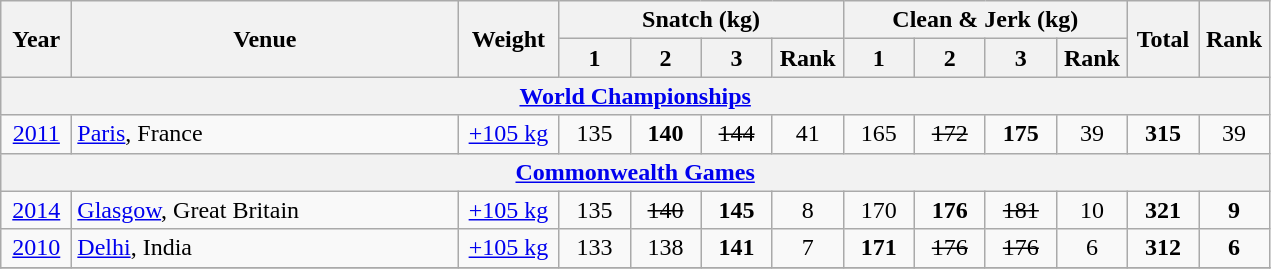<table class = "wikitable" style="text-align:center;">
<tr>
<th rowspan=2 width=40>Year</th>
<th rowspan=2 width=250>Venue</th>
<th rowspan=2 width=60>Weight</th>
<th colspan=4>Snatch (kg)</th>
<th colspan=4>Clean & Jerk (kg)</th>
<th rowspan=2 width=40>Total</th>
<th rowspan=2 width=40>Rank</th>
</tr>
<tr>
<th width=40>1</th>
<th width=40>2</th>
<th width=40>3</th>
<th width=40>Rank</th>
<th width=40>1</th>
<th width=40>2</th>
<th width=40>3</th>
<th width=40>Rank</th>
</tr>
<tr>
<th colspan=13><a href='#'>World Championships</a></th>
</tr>
<tr>
<td><a href='#'>2011</a></td>
<td align=left> <a href='#'>Paris</a>, France</td>
<td><a href='#'>+105 kg</a></td>
<td>135</td>
<td><strong>140</strong></td>
<td><s>144</s></td>
<td>41</td>
<td>165</td>
<td><s>172</s></td>
<td><strong>175</strong></td>
<td>39</td>
<td><strong>315</strong></td>
<td>39</td>
</tr>
<tr>
<th colspan=13><a href='#'>Commonwealth Games</a></th>
</tr>
<tr>
<td><a href='#'>2014</a></td>
<td align=left> <a href='#'>Glasgow</a>, Great Britain</td>
<td><a href='#'>+105 kg</a></td>
<td>135</td>
<td><s>140</s></td>
<td><strong>145</strong></td>
<td>8</td>
<td>170</td>
<td><strong>176</strong></td>
<td><s>181</s></td>
<td>10</td>
<td><strong>321</strong></td>
<td><strong>9</strong></td>
</tr>
<tr>
<td><a href='#'>2010</a></td>
<td align=left> <a href='#'>Delhi</a>, India</td>
<td><a href='#'>+105 kg</a></td>
<td>133</td>
<td>138</td>
<td><strong>141</strong></td>
<td>7</td>
<td><strong>171</strong></td>
<td><s>176</s></td>
<td><s>176</s></td>
<td>6</td>
<td><strong>312</strong></td>
<td><strong>6</strong></td>
</tr>
<tr>
</tr>
</table>
